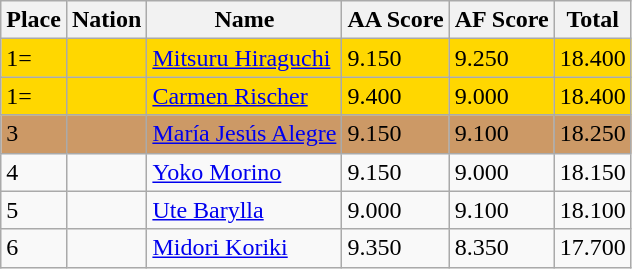<table class="wikitable">
<tr>
<th>Place</th>
<th>Nation</th>
<th>Name</th>
<th>AA Score</th>
<th>AF Score</th>
<th>Total</th>
</tr>
<tr bgcolor=gold>
<td>1=</td>
<td></td>
<td><a href='#'>Mitsuru Hiraguchi</a></td>
<td>9.150</td>
<td>9.250</td>
<td>18.400</td>
</tr>
<tr bgcolor=gold>
<td>1=</td>
<td></td>
<td><a href='#'>Carmen Rischer</a></td>
<td>9.400</td>
<td>9.000</td>
<td>18.400</td>
</tr>
<tr bgcolor=cc9966>
<td>3</td>
<td></td>
<td><a href='#'>María Jesús Alegre</a></td>
<td>9.150</td>
<td>9.100</td>
<td>18.250</td>
</tr>
<tr>
<td>4</td>
<td></td>
<td><a href='#'>Yoko Morino</a></td>
<td>9.150</td>
<td>9.000</td>
<td>18.150</td>
</tr>
<tr>
<td>5</td>
<td></td>
<td><a href='#'>Ute Barylla</a></td>
<td>9.000</td>
<td>9.100</td>
<td>18.100</td>
</tr>
<tr>
<td>6</td>
<td></td>
<td><a href='#'>Midori Koriki</a></td>
<td>9.350</td>
<td>8.350</td>
<td>17.700</td>
</tr>
</table>
